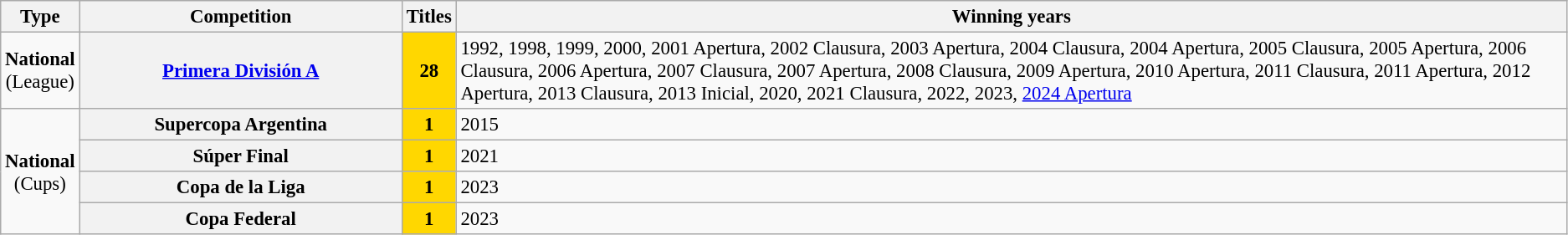<table class="wikitable plainrowheaders" style="font-size:95%; text-align:center;">
<tr>
<th>Type</th>
<th width=250px>Competition</th>
<th>Titles</th>
<th>Winning years</th>
</tr>
<tr>
<td><strong>National</strong><br>(League)</td>
<th scope=col><a href='#'>Primera División A</a></th>
<td bgcolor="gold"><strong>28</strong></td>
<td align="left">1992, 1998, 1999, 2000, 2001 Apertura, 2002 Clausura, 2003 Apertura, 2004 Clausura, 2004 Apertura, 2005 Clausura, 2005 Apertura, 2006 Clausura, 2006 Apertura, 2007 Clausura, 2007 Apertura, 2008 Clausura, 2009 Apertura, 2010 Apertura, 2011 Clausura, 2011 Apertura, 2012 Apertura, 2013 Clausura, 2013 Inicial, 2020, 2021 Clausura, 2022, 2023, <a href='#'>2024 Apertura</a></td>
</tr>
<tr>
<td rowspan="4"><strong>National</strong><br> (Cups)</td>
<th scope=col>Supercopa Argentina</th>
<td bgcolor="gold"><strong>1</strong></td>
<td align="left">2015</td>
</tr>
<tr>
<th scope=col>Súper Final</th>
<td bgcolor="gold"><strong>1</strong></td>
<td align="left">2021</td>
</tr>
<tr>
<th scope=col>Copa de la Liga</th>
<td bgcolor="gold"><strong>1</strong></td>
<td align="left">2023</td>
</tr>
<tr>
<th scope=col>Copa Federal</th>
<td bgcolor="gold"><strong>1</strong></td>
<td align="left">2023</td>
</tr>
</table>
